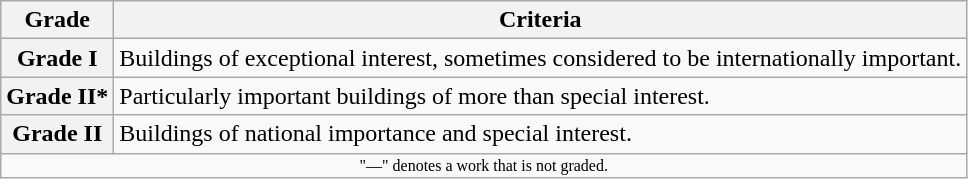<table class="wikitable" border="1">
<tr>
<th>Grade</th>
<th>Criteria</th>
</tr>
<tr>
<th>Grade I</th>
<td>Buildings of exceptional interest, sometimes considered to be internationally important.</td>
</tr>
<tr>
<th>Grade II*</th>
<td>Particularly important buildings of more than special interest.</td>
</tr>
<tr>
<th>Grade II</th>
<td>Buildings of national importance and special interest.</td>
</tr>
<tr>
<td align="center" colspan="14" style="font-size: 8pt">"—" denotes a work that is not graded.</td>
</tr>
</table>
